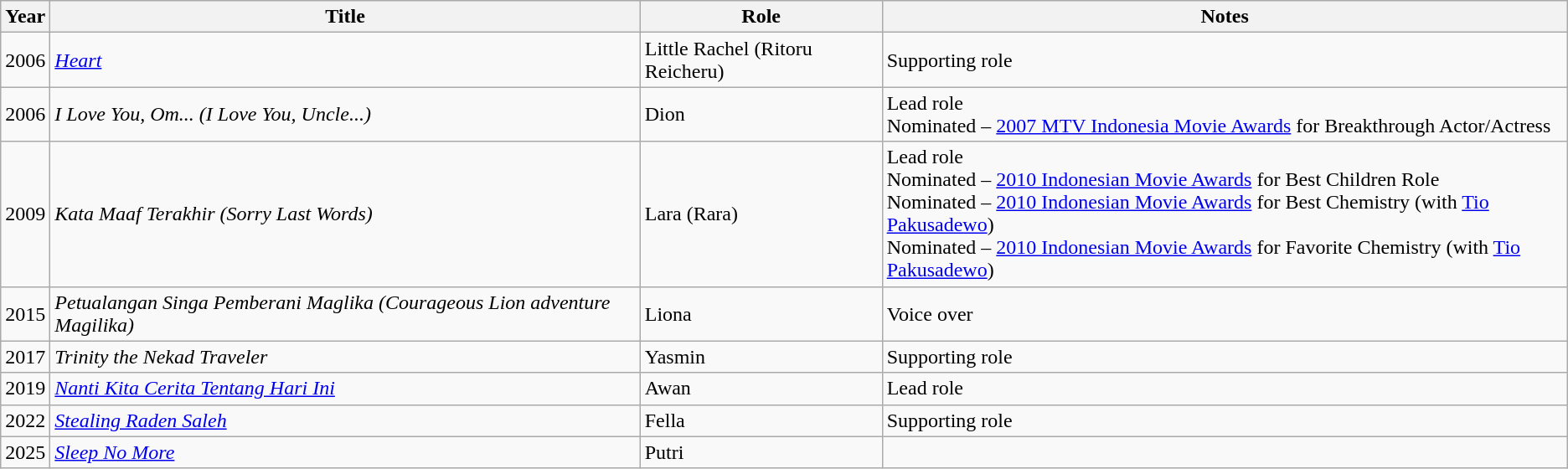<table class="wikitable">
<tr>
<th>Year</th>
<th>Title</th>
<th>Role</th>
<th>Notes</th>
</tr>
<tr>
<td>2006</td>
<td><em><a href='#'>Heart</a></em></td>
<td>Little Rachel (Ritoru Reicheru)</td>
<td>Supporting role</td>
</tr>
<tr>
<td>2006</td>
<td><em>I Love You, Om... (I Love You, Uncle...)</em></td>
<td>Dion</td>
<td>Lead role<br>Nominated – <a href='#'>2007 MTV Indonesia Movie Awards</a> for Breakthrough Actor/Actress</td>
</tr>
<tr>
<td>2009</td>
<td><em>Kata Maaf Terakhir (Sorry Last Words)</em></td>
<td>Lara (Rara)</td>
<td>Lead role<br>Nominated – <a href='#'>2010 Indonesian Movie Awards</a> for Best Children Role<br>Nominated – <a href='#'>2010 Indonesian Movie Awards</a> for Best Chemistry (with <a href='#'>Tio Pakusadewo</a>)<br>Nominated – <a href='#'>2010 Indonesian Movie Awards</a> for Favorite Chemistry (with <a href='#'>Tio Pakusadewo</a>)</td>
</tr>
<tr>
<td>2015</td>
<td><em>Petualangan Singa Pemberani Maglika (Courageous Lion adventure Magilika)</em></td>
<td>Liona</td>
<td>Voice over</td>
</tr>
<tr>
<td>2017</td>
<td><em>Trinity the Nekad Traveler</em></td>
<td>Yasmin</td>
<td>Supporting role</td>
</tr>
<tr>
<td>2019</td>
<td><em><a href='#'>Nanti Kita Cerita Tentang Hari Ini</a></em></td>
<td>Awan</td>
<td>Lead role</td>
</tr>
<tr>
<td>2022</td>
<td><em><a href='#'>Stealing Raden Saleh</a></em></td>
<td>Fella</td>
<td>Supporting role</td>
</tr>
<tr>
<td>2025</td>
<td><em><a href='#'>Sleep No More</a></em></td>
<td>Putri</td>
<td></td>
</tr>
</table>
